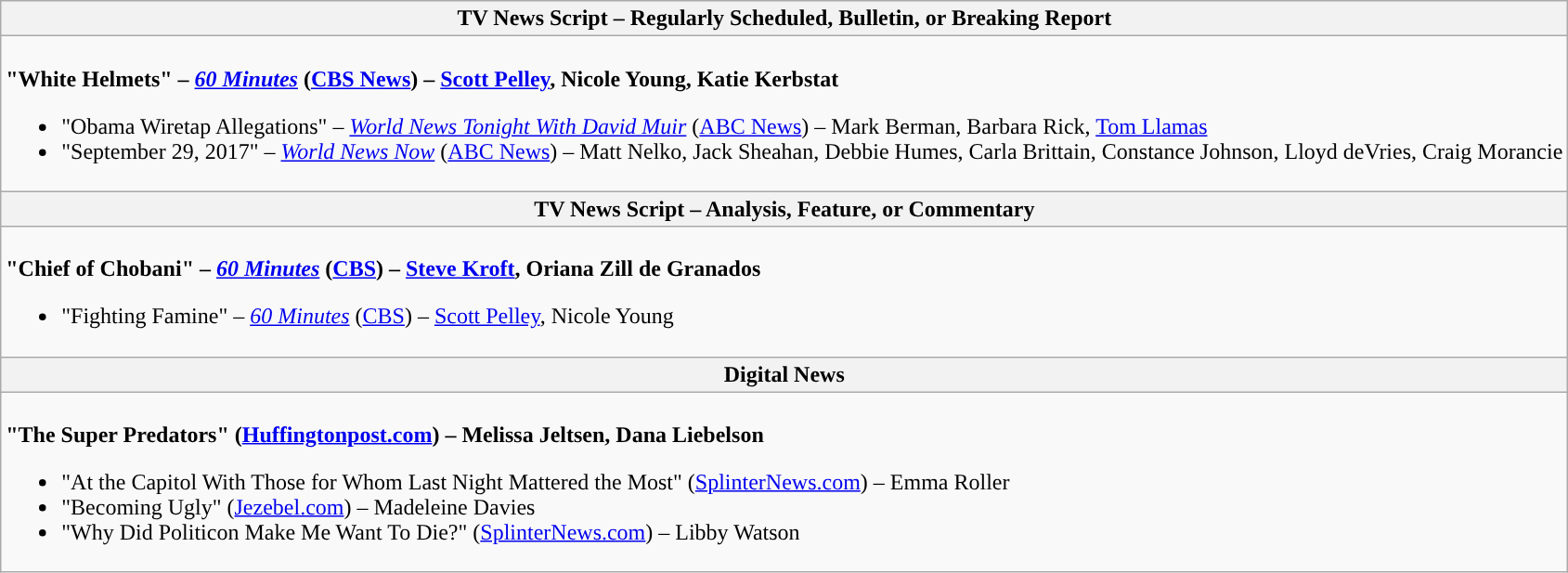<table class=wikitable style="width=100%">
<tr>
<th colspan="2" style="background:">TV News Script – Regularly Scheduled, Bulletin, or Breaking Report</th>
</tr>
<tr>
<td colspan="2" style="vertical-align:top;"><br><strong>"White Helmets" – <em><a href='#'>60 Minutes</a></em> (<a href='#'>CBS News</a>) – <a href='#'>Scott Pelley</a>, Nicole Young, Katie Kerbstat</strong><ul><li>"Obama Wiretap Allegations" – <em><a href='#'>World News Tonight With David Muir</a></em> (<a href='#'>ABC News</a>) – Mark Berman, Barbara Rick, <a href='#'>Tom Llamas</a></li><li>"September 29, 2017" – <em><a href='#'>World News Now</a></em> (<a href='#'>ABC News</a>) – Matt Nelko, Jack Sheahan, Debbie Humes, Carla Brittain, Constance Johnson, Lloyd deVries, Craig Morancie</li></ul></td>
</tr>
<tr>
<th colspan="2" style="background:">TV News Script – Analysis, Feature, or Commentary</th>
</tr>
<tr>
<td colspan="2" style="vertical-align:top;"><br><strong>"Chief of Chobani" – <em><a href='#'>60 Minutes</a></em> (<a href='#'>CBS</a>) – <a href='#'>Steve Kroft</a>, Oriana Zill de Granados</strong><ul><li>"Fighting Famine" – <em><a href='#'>60 Minutes</a></em> (<a href='#'>CBS</a>) – <a href='#'>Scott Pelley</a>, Nicole Young</li></ul></td>
</tr>
<tr>
<th colspan="2" style="background:">Digital News</th>
</tr>
<tr>
<td colspan="2" style="vertical-align:top;"><br><strong>"The Super Predators" (<a href='#'>Huffingtonpost.com</a>) – Melissa Jeltsen, Dana Liebelson</strong><ul><li>"At the Capitol With Those for Whom Last Night Mattered the Most" (<a href='#'>SplinterNews.com</a>) – Emma Roller</li><li>"Becoming Ugly" (<a href='#'>Jezebel.com</a>) – Madeleine Davies</li><li>"Why Did Politicon Make Me Want To Die?" (<a href='#'>SplinterNews.com</a>) – Libby Watson</li></ul></td>
</tr>
</table>
